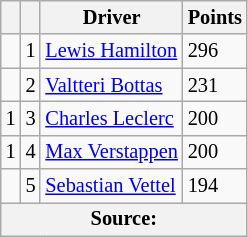<table class="wikitable" style="font-size: 85%;">
<tr>
<th></th>
<th></th>
<th>Driver</th>
<th>Points</th>
</tr>
<tr>
<td align="left"></td>
<td align="center">1</td>
<td> <a href='#'>Lewis Hamilton</a></td>
<td align="left">296</td>
</tr>
<tr>
<td align="left"></td>
<td align="center">2</td>
<td> <a href='#'>Valtteri Bottas</a></td>
<td align="left">231</td>
</tr>
<tr>
<td align="left"> 1</td>
<td align="center">3</td>
<td> <a href='#'>Charles Leclerc</a></td>
<td align="left">200</td>
</tr>
<tr>
<td align="left"> 1</td>
<td align="center">4</td>
<td> <a href='#'>Max Verstappen</a></td>
<td align="left">200</td>
</tr>
<tr>
<td align="left"></td>
<td align="center">5</td>
<td> <a href='#'>Sebastian Vettel</a></td>
<td align="left">194</td>
</tr>
<tr>
<th colspan="4" align="center">Source:</th>
</tr>
</table>
